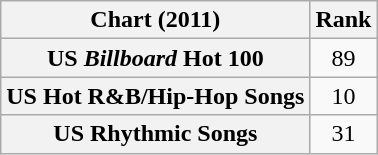<table class="wikitable sortable plainrowheaders">
<tr>
<th scope="col">Chart (2011)</th>
<th scope="col">Rank</th>
</tr>
<tr>
<th scope="row">US <em>Billboard</em> Hot 100</th>
<td style="text-align:center;">89</td>
</tr>
<tr>
<th scope="row">US Hot R&B/Hip-Hop Songs</th>
<td style="text-align:center;">10</td>
</tr>
<tr>
<th scope="row">US Rhythmic Songs</th>
<td style="text-align:center;">31</td>
</tr>
</table>
